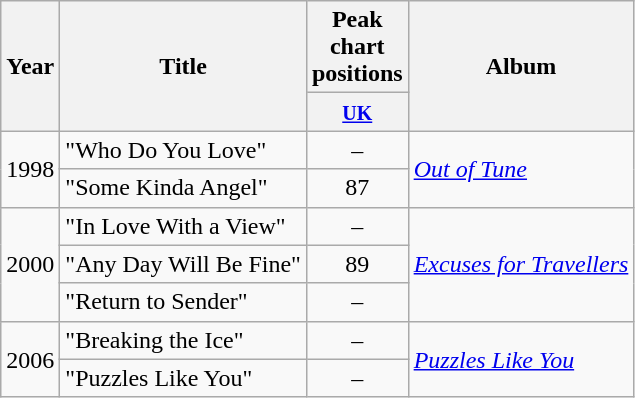<table class="wikitable">
<tr>
<th rowspan="2">Year</th>
<th rowspan="2">Title</th>
<th>Peak chart positions</th>
<th rowspan="2">Album</th>
</tr>
<tr>
<th width="30"><small><a href='#'>UK</a></small></th>
</tr>
<tr>
<td rowspan="2">1998</td>
<td>"Who Do You Love"</td>
<td style="text-align:center;">–</td>
<td rowspan="2"><a href='#'><em>Out of Tune</em></a></td>
</tr>
<tr>
<td>"Some Kinda Angel"</td>
<td style="text-align:center;">87</td>
</tr>
<tr>
<td rowspan="3">2000</td>
<td>"In Love With a View"</td>
<td style="text-align:center;">–</td>
<td rowspan="3"><em><a href='#'>Excuses for Travellers</a></em></td>
</tr>
<tr>
<td>"Any Day Will Be Fine"</td>
<td style="text-align:center;">89</td>
</tr>
<tr>
<td>"Return to Sender"</td>
<td style="text-align:center;">–</td>
</tr>
<tr>
<td rowspan="2">2006</td>
<td>"Breaking the Ice"</td>
<td style="text-align:center;">–</td>
<td rowspan="2"><em><a href='#'>Puzzles Like You</a></em></td>
</tr>
<tr>
<td>"Puzzles Like You"</td>
<td style="text-align:center;">–</td>
</tr>
</table>
